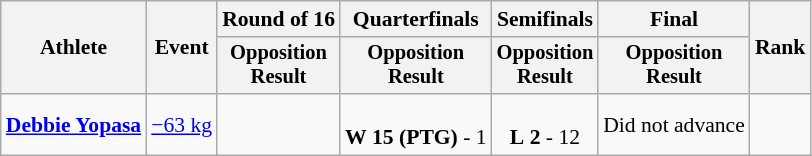<table class="wikitable" style="font-size:90%;">
<tr>
<th rowspan=2>Athlete</th>
<th rowspan=2>Event</th>
<th>Round of 16</th>
<th>Quarterfinals</th>
<th>Semifinals</th>
<th>Final</th>
<th rowspan=2>Rank</th>
</tr>
<tr style="font-size:95%">
<th>Opposition<br>Result</th>
<th>Opposition<br>Result</th>
<th>Opposition<br>Result</th>
<th>Opposition<br>Result</th>
</tr>
<tr align=center>
<td align=left><strong><a href='#'>Debbie Yopasa</a></strong></td>
<td align=left><a href='#'>−63 kg</a></td>
<td></td>
<td><br><strong>W</strong> <strong>15 (PTG)</strong> - 1</td>
<td><br><strong>L</strong> <strong>2</strong> - 12</td>
<td>Did not advance</td>
<td></td>
</tr>
</table>
